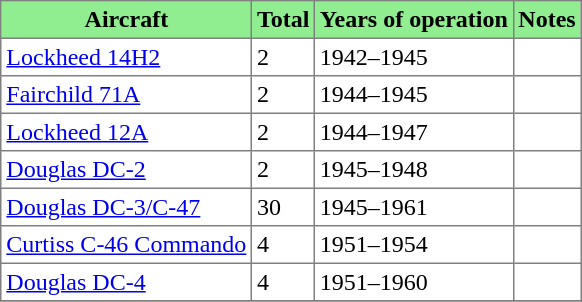<table class="toccolours sortable" border="1" cellpadding="3" style="border-collapse:collapse;margin:1em auto;">
<tr bgcolor=lightgreen>
<th>Aircraft</th>
<th>Total</th>
<th>Years of operation</th>
<th>Notes</th>
</tr>
<tr>
<td><a href='#'>Lockheed 14H2</a></td>
<td>2</td>
<td>1942–1945</td>
<td></td>
</tr>
<tr>
<td><a href='#'>Fairchild 71A</a></td>
<td>2</td>
<td>1944–1945</td>
<td></td>
</tr>
<tr>
<td><a href='#'>Lockheed 12A</a></td>
<td>2</td>
<td>1944–1947</td>
<td></td>
</tr>
<tr>
<td><a href='#'>Douglas DC-2</a></td>
<td>2</td>
<td>1945–1948</td>
<td></td>
</tr>
<tr>
<td><a href='#'>Douglas DC-3/C-47</a></td>
<td>30</td>
<td>1945–1961</td>
<td></td>
</tr>
<tr>
<td><a href='#'>Curtiss C-46 Commando</a></td>
<td>4</td>
<td>1951–1954</td>
<td></td>
</tr>
<tr>
<td><a href='#'>Douglas DC-4</a></td>
<td>4</td>
<td>1951–1960</td>
<td></td>
</tr>
<tr>
</tr>
</table>
